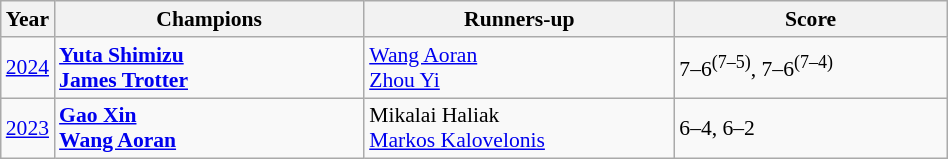<table class="wikitable" style="font-size:90%">
<tr>
<th>Year</th>
<th width="200">Champions</th>
<th width="200">Runners-up</th>
<th width="175">Score</th>
</tr>
<tr>
<td><a href='#'>2024</a></td>
<td> <strong><a href='#'>Yuta Shimizu</a></strong><br> <strong><a href='#'>James Trotter</a></strong></td>
<td> <a href='#'>Wang Aoran</a><br> <a href='#'>Zhou Yi</a></td>
<td>7–6<sup>(7–5)</sup>, 7–6<sup>(7–4)</sup></td>
</tr>
<tr>
<td><a href='#'>2023</a></td>
<td> <strong><a href='#'>Gao Xin</a></strong><br> <strong><a href='#'>Wang Aoran</a></strong></td>
<td> Mikalai Haliak<br> <a href='#'>Markos Kalovelonis</a></td>
<td>6–4, 6–2</td>
</tr>
</table>
